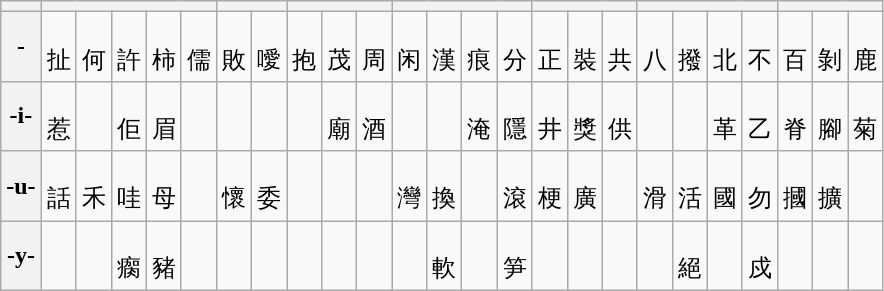<table class="wikitable">
<tr>
<th></th>
<th colspan="5"></th>
<th colspan="2"></th>
<th colspan="3"></th>
<th colspan="4"></th>
<th colspan="3"></th>
<th colspan="4"></th>
<th colspan="3"></th>
</tr>
<tr>
<th>-</th>
<td><br>扯</td>
<td><br>何</td>
<td><br>許</td>
<td><br>柿</td>
<td><br>儒</td>
<td><br>敗</td>
<td><br>噯</td>
<td><br>抱</td>
<td><br>茂</td>
<td><br>周</td>
<td><br>闲</td>
<td><br>漢</td>
<td><br>痕</td>
<td><br>分</td>
<td><br>正</td>
<td><br>裝</td>
<td><br>共</td>
<td><br>八</td>
<td><br>撥</td>
<td><br>北</td>
<td><br>不</td>
<td><br>百</td>
<td><br>剝</td>
<td><br>鹿</td>
</tr>
<tr>
<th>-i-</th>
<td><br>惹</td>
<td></td>
<td><br>佢</td>
<td><br>眉</td>
<td></td>
<td></td>
<td></td>
<td></td>
<td><br>廟</td>
<td><br>酒</td>
<td></td>
<td></td>
<td><br>淹</td>
<td><br>隱</td>
<td><br>井</td>
<td><br>獎</td>
<td><br>供</td>
<td></td>
<td></td>
<td><br>革</td>
<td><br>乙</td>
<td><br>脊</td>
<td><br>腳</td>
<td><br>菊</td>
</tr>
<tr>
<th>-u-</th>
<td><br>話</td>
<td><br>禾</td>
<td><br>哇</td>
<td><br>母</td>
<td></td>
<td><br>懷</td>
<td><br>委</td>
<td></td>
<td></td>
<td></td>
<td><br>灣</td>
<td><br>換</td>
<td></td>
<td><br>滾</td>
<td><br>梗</td>
<td><br>廣</td>
<td></td>
<td><br>滑</td>
<td><br>活</td>
<td><br>國</td>
<td><br>勿</td>
<td><br>摑</td>
<td><br>擴</td>
<td></td>
</tr>
<tr>
<th>-y-</th>
<td></td>
<td></td>
<td><br>瘸</td>
<td><br>豬</td>
<td></td>
<td></td>
<td></td>
<td></td>
<td></td>
<td></td>
<td></td>
<td><br>軟</td>
<td></td>
<td><br>笋</td>
<td></td>
<td></td>
<td></td>
<td></td>
<td><br>絕</td>
<td></td>
<td><br>戍</td>
<td></td>
<td></td>
<td></td>
</tr>
</table>
